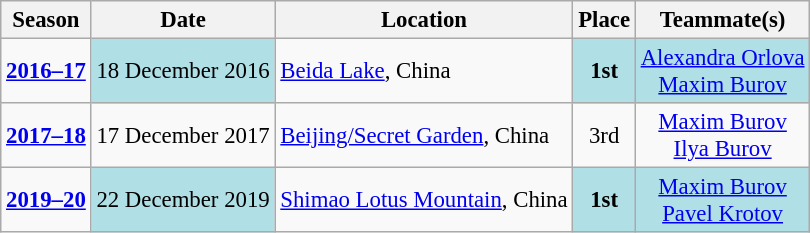<table class="wikitable"  style="text-align:center; font-size:95%;">
<tr>
<th>Season</th>
<th>Date</th>
<th>Location</th>
<th>Place</th>
<th>Teammate(s)</th>
</tr>
<tr>
<td align=center><strong><a href='#'>2016–17</a></strong></td>
<td bgcolor="#BOEOE6" align=left>18 December 2016</td>
<td align=left> <a href='#'>Beida Lake</a>, China</td>
<td bgcolor="#BOEOE6"><strong>1st</strong></td>
<td bgcolor="#BOEOE6"><a href='#'>Alexandra Orlova</a><br><a href='#'>Maxim Burov</a></td>
</tr>
<tr>
<td align=center><strong><a href='#'>2017–18</a></strong></td>
<td align=left>17 December 2017</td>
<td align=left> <a href='#'>Beijing/Secret Garden</a>, China</td>
<td>3rd</td>
<td><a href='#'>Maxim Burov</a><br><a href='#'>Ilya Burov</a></td>
</tr>
<tr>
<td align=center><strong><a href='#'>2019–20</a></strong></td>
<td bgcolor="#BOEOE6" align=left>22 December 2019</td>
<td align=left> <a href='#'>Shimao Lotus Mountain</a>, China</td>
<td bgcolor="#BOEOE6"><strong>1st</strong></td>
<td bgcolor="#BOEOE6"><a href='#'>Maxim Burov</a><br><a href='#'>Pavel Krotov</a></td>
</tr>
</table>
